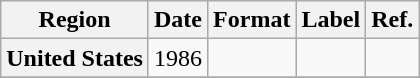<table class="wikitable plainrowheaders">
<tr>
<th scope="col">Region</th>
<th scope="col">Date</th>
<th scope="col">Format</th>
<th scope="col">Label</th>
<th scope="col">Ref.</th>
</tr>
<tr>
<th scope="row">United States</th>
<td>1986</td>
<td></td>
<td></td>
<td></td>
</tr>
<tr>
</tr>
</table>
